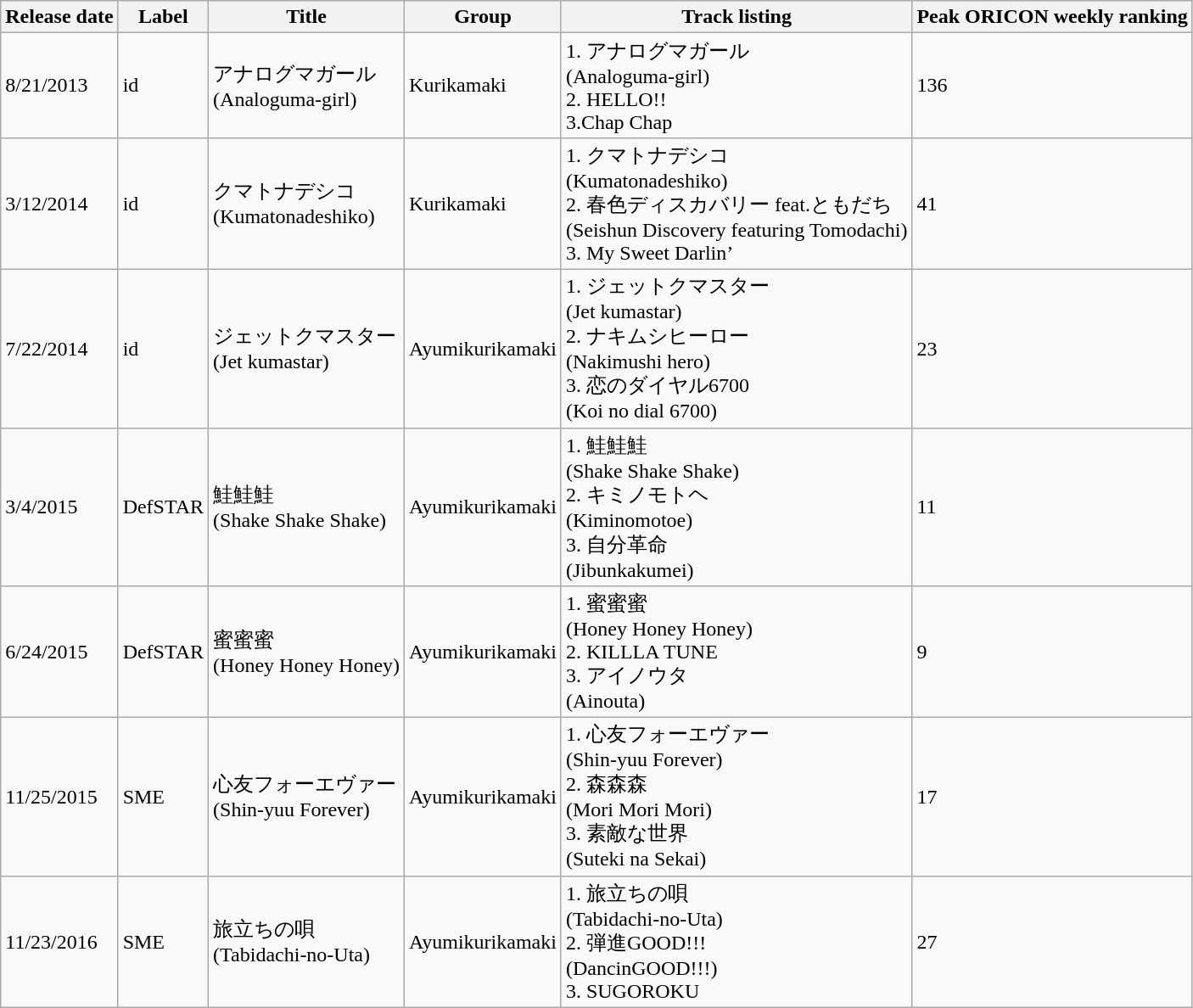<table class="wikitable">
<tr>
<th>Release date</th>
<th>Label</th>
<th>Title</th>
<th>Group</th>
<th>Track listing</th>
<th>Peak ORICON weekly ranking</th>
</tr>
<tr>
<td>8/21/2013</td>
<td>id</td>
<td>アナログマガール<br>(Analoguma-girl)</td>
<td>Kurikamaki</td>
<td>1. アナログマガール<br>(Analoguma-girl)<br>2. HELLO!!<br>3.Chap Chap</td>
<td>136</td>
</tr>
<tr>
<td>3/12/2014</td>
<td>id</td>
<td>クマトナデシコ<br>(Kumatonadeshiko)</td>
<td>Kurikamaki</td>
<td>1. クマトナデシコ<br>(Kumatonadeshiko)<br>2. 春色ディスカバリー feat.ともだち<br>(Seishun Discovery featuring Tomodachi)<br>3. My Sweet Darlin’</td>
<td>41</td>
</tr>
<tr>
<td>7/22/2014</td>
<td>id</td>
<td>ジェットクマスター<br>(Jet kumastar)</td>
<td>Ayumikurikamaki</td>
<td>1. ジェットクマスター<br>(Jet kumastar)<br>2. ナキムシヒーロー<br>(Nakimushi hero)<br>3. 恋のダイヤル6700<br>(Koi no dial 6700)</td>
<td>23</td>
</tr>
<tr>
<td>3/4/2015</td>
<td>DefSTAR</td>
<td>鮭鮭鮭<br>(Shake Shake Shake)</td>
<td>Ayumikurikamaki</td>
<td>1. 鮭鮭鮭<br>(Shake Shake Shake)<br>2. キミノモトヘ<br>(Kiminomotoe)<br>3. 自分革命<br>(Jibunkakumei)</td>
<td>11</td>
</tr>
<tr>
<td>6/24/2015</td>
<td>DefSTAR</td>
<td>蜜蜜蜜<br>(Honey Honey Honey)</td>
<td>Ayumikurikamaki</td>
<td>1. 蜜蜜蜜<br>(Honey Honey Honey)<br>2. KILLLA TUNE<br>3. アイノウタ<br>(Ainouta)</td>
<td>9</td>
</tr>
<tr>
<td>11/25/2015</td>
<td>SME</td>
<td>心友フォーエヴァー<br>(Shin-yuu Forever)</td>
<td>Ayumikurikamaki</td>
<td>1. 心友フォーエヴァー<br>(Shin-yuu Forever)<br>2. 森森森<br>(Mori Mori Mori)<br>3. 素敵な世界<br>(Suteki na Sekai)</td>
<td>17</td>
</tr>
<tr>
<td>11/23/2016</td>
<td>SME</td>
<td>旅立ちの唄<br>(Tabidachi-no-Uta)</td>
<td>Ayumikurikamaki</td>
<td>1. 旅立ちの唄<br>(Tabidachi-no-Uta)<br>2. 弾進GOOD!!!<br>(DancinGOOD!!!)<br>3. SUGOROKU</td>
<td>27</td>
</tr>
</table>
